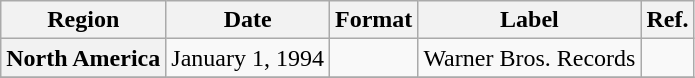<table class="wikitable plainrowheaders">
<tr>
<th scope="col">Region</th>
<th scope="col">Date</th>
<th scope="col">Format</th>
<th scope="col">Label</th>
<th scope="col">Ref.</th>
</tr>
<tr>
<th scope="row">North America</th>
<td>January 1, 1994</td>
<td></td>
<td>Warner Bros. Records</td>
<td></td>
</tr>
<tr>
</tr>
</table>
